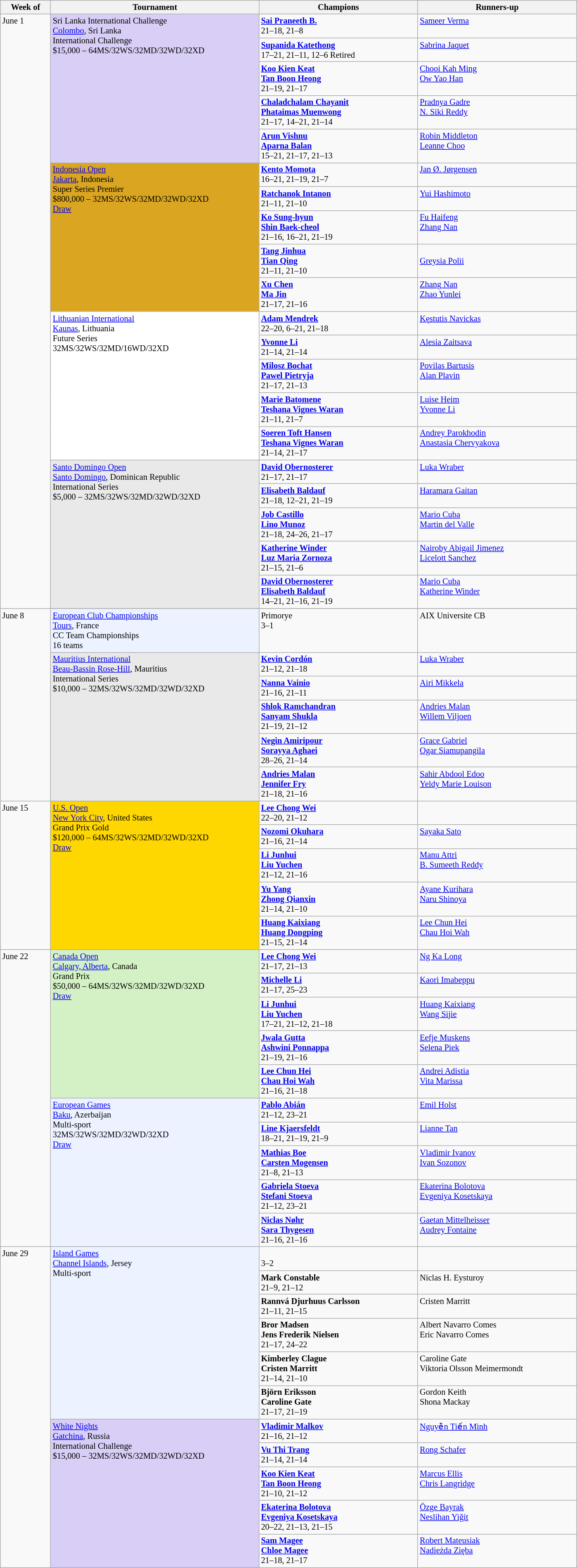<table class=wikitable style=font-size:85%>
<tr>
<th width=75>Week of</th>
<th width=330>Tournament</th>
<th width=250>Champions</th>
<th width=250>Runners-up</th>
</tr>
<tr valign=top>
<td rowspan=20>June 1</td>
<td style="background:#d8cef6;" rowspan="5">Sri Lanka International Challenge<br><a href='#'>Colombo</a>, Sri Lanka<br>International Challenge<br>$15,000 – 64MS/32WS/32MD/32WD/32XD</td>
<td> <strong><a href='#'>Sai Praneeth B.</a></strong><br>21–18, 21–8</td>
<td> <a href='#'>Sameer Verma</a></td>
</tr>
<tr valign=top>
<td> <strong><a href='#'>Supanida Katethong</a></strong><br>17–21, 21–11, 12–6 Retired</td>
<td> <a href='#'>Sabrina Jaquet</a></td>
</tr>
<tr valign=top>
<td> <strong><a href='#'>Koo Kien Keat</a><br> <a href='#'>Tan Boon Heong</a></strong><br>21–19, 21–17</td>
<td> <a href='#'>Chooi Kah Ming</a><br> <a href='#'>Ow Yao Han</a></td>
</tr>
<tr valign=top>
<td> <strong><a href='#'>Chaladchalam Chayanit</a><br> <a href='#'>Phataimas Muenwong</a></strong><br>21–17, 14–21, 21–14</td>
<td> <a href='#'>Pradnya Gadre</a><br> <a href='#'>N. Siki Reddy</a></td>
</tr>
<tr valign=top>
<td> <strong><a href='#'>Arun Vishnu</a><br> <a href='#'>Aparna Balan</a></strong><br>15–21, 21–17, 21–13</td>
<td> <a href='#'>Robin Middleton</a><br> <a href='#'>Leanne Choo</a></td>
</tr>
<tr valign=top>
<td style="background:#DAA520;" rowspan="5"><a href='#'>Indonesia Open</a><br><a href='#'>Jakarta</a>, Indonesia<br>Super Series Premier<br>$800,000 – 32MS/32WS/32MD/32WD/32XD<br><a href='#'>Draw</a></td>
<td> <strong><a href='#'>Kento Momota</a></strong><br>16–21, 21–19, 21–7</td>
<td> <a href='#'>Jan Ø. Jørgensen</a></td>
</tr>
<tr valign=top>
<td> <strong><a href='#'>Ratchanok Intanon</a></strong><br>21–11, 21–10</td>
<td> <a href='#'>Yui Hashimoto</a></td>
</tr>
<tr valign=top>
<td> <strong><a href='#'>Ko Sung-hyun</a><br> <a href='#'>Shin Baek-cheol</a></strong><br>21–16, 16–21, 21–19</td>
<td> <a href='#'>Fu Haifeng</a><br> <a href='#'>Zhang Nan</a></td>
</tr>
<tr valign=top>
<td> <strong><a href='#'>Tang Jinhua</a><br> <a href='#'>Tian Qing</a></strong><br>21–11, 21–10</td>
<td><br> <a href='#'>Greysia Polii</a></td>
</tr>
<tr valign=top>
<td> <strong><a href='#'>Xu Chen</a><br> <a href='#'>Ma Jin</a></strong><br>21–17, 21–16</td>
<td> <a href='#'>Zhang Nan</a><br> <a href='#'>Zhao Yunlei</a></td>
</tr>
<tr valign=top>
<td style="background:#ffffff;" rowspan="5"><a href='#'>Lithuanian International</a><br><a href='#'>Kaunas</a>, Lithuania<br>Future Series<br>32MS/32WS/32MD/16WD/32XD</td>
<td> <strong><a href='#'>Adam Mendrek</a></strong><br>22–20, 6–21, 21–18</td>
<td> <a href='#'>Kęstutis Navickas</a></td>
</tr>
<tr valign=top>
<td> <strong><a href='#'>Yvonne Li</a></strong><br>21–14, 21–14</td>
<td> <a href='#'>Alesia Zaitsava</a></td>
</tr>
<tr valign=top>
<td> <strong><a href='#'>Milosz Bochat</a><br> <a href='#'>Pawel Pietryja</a></strong><br>21–17, 21–13</td>
<td> <a href='#'>Povilas Bartusis</a><br> <a href='#'>Alan Plavin</a></td>
</tr>
<tr valign=top>
<td> <strong><a href='#'>Marie Batomene</a><br> <a href='#'>Teshana Vignes Waran</a></strong><br>21–11, 21–7</td>
<td> <a href='#'>Luise Heim</a><br> <a href='#'>Yvonne Li</a></td>
</tr>
<tr valign=top>
<td> <strong><a href='#'>Soeren Toft Hansen</a><br> <a href='#'>Teshana Vignes Waran</a></strong><br>21–14, 21–17</td>
<td> <a href='#'>Andrey Parokhodin</a><br> <a href='#'>Anastasia Chervyakova</a></td>
</tr>
<tr valign=top>
<td style="background:#e9e9e9;" rowspan="5"><a href='#'>Santo Domingo Open</a><br><a href='#'>Santo Domingo</a>, Dominican Republic<br>International Series<br>$5,000 – 32MS/32WS/32MD/32WD/32XD</td>
<td> <strong><a href='#'>David Obernosterer</a></strong><br>21–17, 21–17</td>
<td> <a href='#'>Luka Wraber</a></td>
</tr>
<tr valign=top>
<td> <strong><a href='#'>Elisabeth Baldauf</a></strong><br>21–18, 12–21, 21–19</td>
<td> <a href='#'>Haramara Gaitan</a></td>
</tr>
<tr valign=top>
<td> <strong><a href='#'>Job Castillo</a><br> <a href='#'>Lino Munoz</a></strong><br>21–18, 24–26, 21–17</td>
<td> <a href='#'>Mario Cuba</a><br> <a href='#'>Martin del Valle</a></td>
</tr>
<tr valign=top>
<td> <strong><a href='#'>Katherine Winder</a><br> <a href='#'>Luz Maria Zornoza</a></strong><br>21–15, 21–6</td>
<td> <a href='#'>Nairoby Abigail Jimenez</a><br> <a href='#'>Licelott Sanchez</a></td>
</tr>
<tr valign=top>
<td> <strong><a href='#'>David Obernosterer</a><br> <a href='#'>Elisabeth Baldauf</a></strong><br>14–21, 21–16, 21–19</td>
<td> <a href='#'>Mario Cuba</a><br> <a href='#'>Katherine Winder</a></td>
</tr>
<tr valign=top>
<td rowspan=7>June 8</td>
</tr>
<tr valign=top>
<td style="background:#ECF2FF;"><a href='#'>European Club Championships</a><br><a href='#'>Tours</a>, France<br>CC Team Championships<br>16 teams</td>
<td> Primorye<br>3–1</td>
<td> AIX Universite CB</td>
</tr>
<tr valign=top>
<td style="background:#e9e9e9;" rowspan="5"><a href='#'>Mauritius International</a><br><a href='#'>Beau-Bassin Rose-Hill</a>, Mauritius<br>International Series<br>$10,000 – 32MS/32WS/32MD/32WD/32XD</td>
<td> <strong><a href='#'>Kevin Cordón</a></strong><br>21–12, 21–18</td>
<td> <a href='#'>Luka Wraber</a></td>
</tr>
<tr valign=top>
<td> <strong><a href='#'>Nanna Vainio</a></strong><br>21–16, 21–11</td>
<td> <a href='#'>Airi Mikkela</a></td>
</tr>
<tr valign=top>
<td> <strong><a href='#'>Shlok Ramchandran</a><br> <a href='#'>Sanyam Shukla</a></strong><br>21–19, 21–12</td>
<td> <a href='#'>Andries Malan</a><br> <a href='#'>Willem Viljoen</a></td>
</tr>
<tr valign=top>
<td> <strong><a href='#'>Negin Amiripour</a><br> <a href='#'>Sorayya Aghaei</a></strong><br>28–26, 21–14</td>
<td> <a href='#'>Grace Gabriel</a><br> <a href='#'>Ogar Siamupangila</a></td>
</tr>
<tr valign=top>
<td> <strong><a href='#'>Andries Malan</a><br> <a href='#'>Jennifer Fry</a></strong><br>21–18, 21–16</td>
<td> <a href='#'>Sahir Abdool Edoo</a><br> <a href='#'>Yeldy Marie Louison</a></td>
</tr>
<tr valign=top>
<td rowspan=5>June 15</td>
<td style="background:#FFD700;" rowspan="5"><a href='#'>U.S. Open</a><br><a href='#'>New York City</a>, United States<br>Grand Prix Gold<br>$120,000 – 64MS/32WS/32MD/32WD/32XD<br><a href='#'>Draw</a></td>
<td> <strong><a href='#'>Lee Chong Wei</a></strong><br>22–20, 21–12</td>
<td></td>
</tr>
<tr valign=top>
<td> <strong><a href='#'>Nozomi Okuhara</a></strong><br>21–16, 21–14</td>
<td> <a href='#'>Sayaka Sato</a></td>
</tr>
<tr valign=top>
<td> <strong><a href='#'>Li Junhui</a><br> <a href='#'>Liu Yuchen</a></strong><br>21–12, 21–16</td>
<td> <a href='#'>Manu Attri</a><br> <a href='#'>B. Sumeeth Reddy</a></td>
</tr>
<tr valign=top>
<td> <strong><a href='#'>Yu Yang</a><br> <a href='#'>Zhong Qianxin</a></strong><br>21–14, 21–10</td>
<td> <a href='#'>Ayane Kurihara</a><br> <a href='#'>Naru Shinoya</a></td>
</tr>
<tr valign=top>
<td> <strong><a href='#'>Huang Kaixiang</a><br> <a href='#'>Huang Dongping</a></strong><br>21–15, 21–14</td>
<td> <a href='#'>Lee Chun Hei</a><br> <a href='#'>Chau Hoi Wah</a></td>
</tr>
<tr valign=top>
<td rowspan=10>June 22</td>
<td style="background:#D4F1C5;" rowspan="5"><a href='#'>Canada Open</a><br><a href='#'>Calgary, Alberta</a>, Canada<br>Grand Prix<br>$50,000 – 64MS/32WS/32MD/32WD/32XD<br><a href='#'>Draw</a></td>
<td> <strong><a href='#'>Lee Chong Wei</a></strong><br>21–17, 21–13</td>
<td> <a href='#'>Ng Ka Long</a></td>
</tr>
<tr valign=top>
<td> <strong><a href='#'>Michelle Li</a></strong><br>21–17, 25–23</td>
<td> <a href='#'>Kaori Imabeppu</a></td>
</tr>
<tr valign=top>
<td> <strong><a href='#'>Li Junhui</a><br> <a href='#'>Liu Yuchen</a></strong><br>17–21, 21–12, 21–18</td>
<td> <a href='#'>Huang Kaixiang</a><br> <a href='#'>Wang Sijie</a></td>
</tr>
<tr valign=top>
<td> <strong><a href='#'>Jwala Gutta</a><br> <a href='#'>Ashwini Ponnappa</a></strong><br>21–19, 21–16</td>
<td> <a href='#'>Eefje Muskens</a><br> <a href='#'>Selena Piek</a></td>
</tr>
<tr valign=top>
<td> <strong><a href='#'>Lee Chun Hei</a><br> <a href='#'>Chau Hoi Wah</a></strong><br>21–16, 21–18</td>
<td> <a href='#'>Andrei Adistia</a><br> <a href='#'>Vita Marissa</a></td>
</tr>
<tr valign=top>
<td style="background:#ECF2FF;" rowspan="5"><a href='#'>European Games</a><br><a href='#'>Baku</a>, Azerbaijan<br>Multi-sport<br>32MS/32WS/32MD/32WD/32XD<br><a href='#'>Draw</a></td>
<td> <strong><a href='#'>Pablo Abián</a></strong><br>21–12, 23–21</td>
<td> <a href='#'>Emil Holst</a></td>
</tr>
<tr valign=top>
<td> <strong><a href='#'>Line Kjaersfeldt</a></strong><br>18–21, 21–19, 21–9</td>
<td> <a href='#'>Lianne Tan</a></td>
</tr>
<tr valign=top>
<td> <strong><a href='#'>Mathias Boe</a><br> <a href='#'>Carsten Mogensen</a></strong><br>21–8, 21–13</td>
<td> <a href='#'>Vladimir Ivanov</a><br> <a href='#'>Ivan Sozonov</a></td>
</tr>
<tr valign=top>
<td> <strong><a href='#'>Gabriela Stoeva</a><br> <a href='#'>Stefani Stoeva</a></strong><br>21–12, 23–21</td>
<td> <a href='#'>Ekaterina Bolotova</a><br> <a href='#'>Evgeniya Kosetskaya</a></td>
</tr>
<tr valign=top>
<td> <strong><a href='#'>Niclas Nøhr</a><br> <a href='#'>Sara Thygesen</a></strong><br>21–16, 21–16</td>
<td> <a href='#'>Gaetan Mittelheisser</a><br> <a href='#'>Audrey Fontaine</a></td>
</tr>
<tr valign=top>
<td rowspan=11>June 29</td>
<td style="background:#ECF2FF;" rowspan="6"><a href='#'>Island Games</a><br><a href='#'>Channel Islands</a>, Jersey<br>Multi-sport</td>
<td><strong></strong><br>3–2</td>
<td></td>
</tr>
<tr valign=top>
<td> <strong>Mark Constable</strong><br>21–9, 21–12</td>
<td> Niclas H. Eysturoy</td>
</tr>
<tr valign=top>
<td> <strong>Rannvá Djurhuus Carlsson</strong><br>21–11, 21–15</td>
<td> Cristen Marritt</td>
</tr>
<tr valign=top>
<td> <strong>Bror Madsen<br> Jens Frederik Nielsen</strong><br>21–17, 24–22</td>
<td> Albert Navarro Comes<br> Eric Navarro Comes</td>
</tr>
<tr valign=top>
<td> <strong>Kimberley Clague<br> Cristen Marritt</strong><br>21–14, 21–10</td>
<td> Caroline Gate<br> Viktoria Olsson Meimermondt</td>
</tr>
<tr valign=top>
<td> <strong>Björn Eriksson<br> Caroline Gate</strong><br>21–17, 21–19</td>
<td> Gordon Keith<br> Shona Mackay</td>
</tr>
<tr valign=top>
<td style="background:#d8cef6;" rowspan="5"><a href='#'>White Nights</a><br><a href='#'>Gatchina</a>, Russia<br>International Challenge<br>$15,000 – 32MS/32WS/32MD/32WD/32XD</td>
<td> <strong><a href='#'>Vladimir Malkov</a></strong><br>21–16, 21–12</td>
<td> <a href='#'>Nguyễn Tiến Minh</a></td>
</tr>
<tr valign=top>
<td> <strong><a href='#'>Vu Thi Trang</a></strong><br>21–14, 21–14</td>
<td> <a href='#'>Rong Schafer</a></td>
</tr>
<tr valign=top>
<td> <strong><a href='#'>Koo Kien Keat</a><br> <a href='#'>Tan Boon Heong</a></strong><br>21–10, 21–12</td>
<td> <a href='#'>Marcus Ellis</a><br> <a href='#'>Chris Langridge</a></td>
</tr>
<tr valign=top>
<td> <strong><a href='#'>Ekaterina Bolotova</a><br> <a href='#'>Evgeniya Kosetskaya</a></strong><br>20–22, 21–13, 21–15</td>
<td> <a href='#'>Özge Bayrak</a><br> <a href='#'>Neslihan Yiğit</a></td>
</tr>
<tr valign=top>
<td> <strong><a href='#'>Sam Magee</a><br> <a href='#'>Chloe Magee</a></strong><br>21–18, 21–17</td>
<td> <a href='#'>Robert Mateusiak</a><br> <a href='#'>Nadieżda Zięba</a></td>
</tr>
</table>
